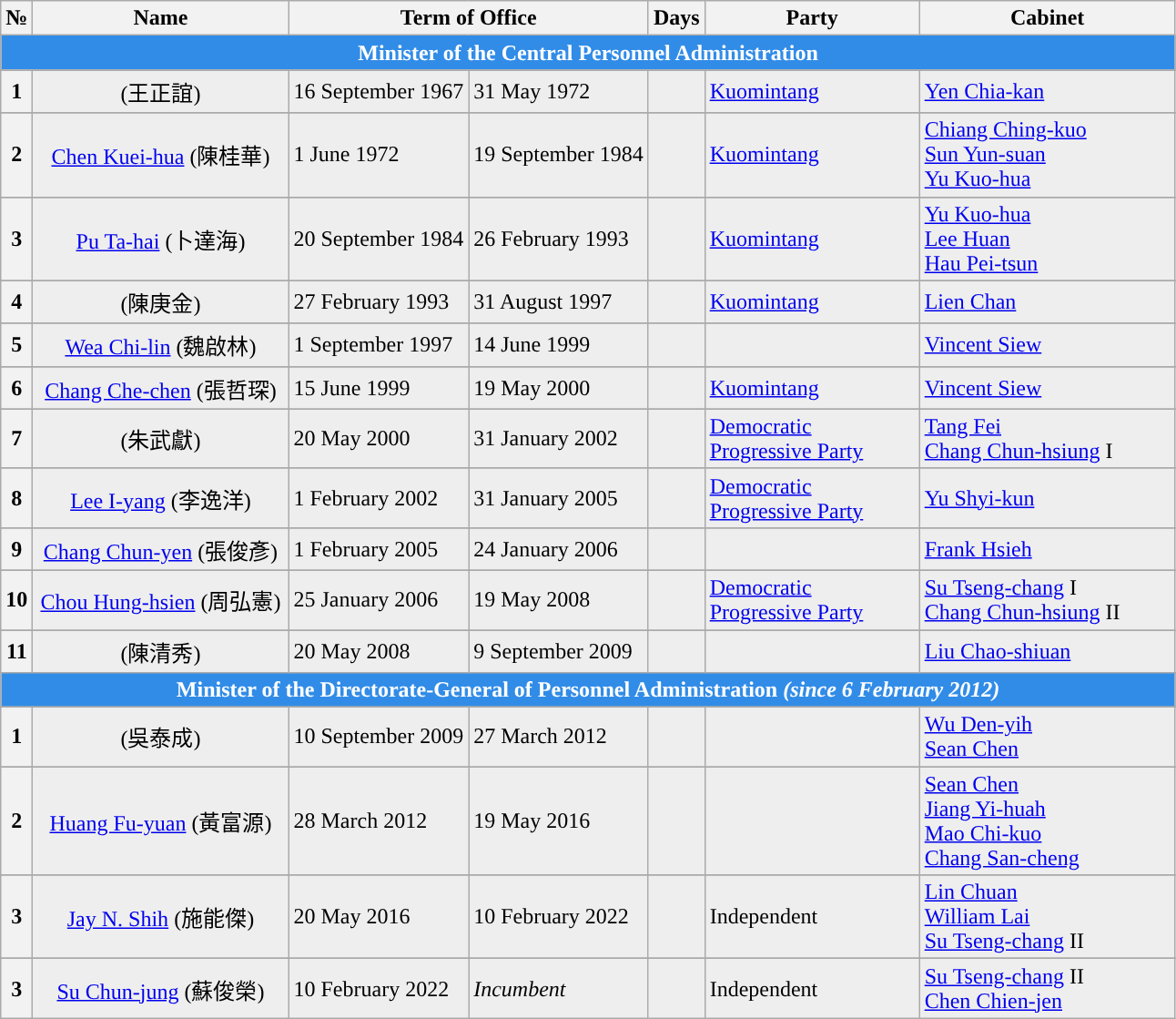<table class="wikitable">
<tr ->
<th>№</th>
<th width="180">Name</th>
<th colspan=2 width="180">Term of Office</th>
<th>Days</th>
<th width="150">Party</th>
<th width="180">Cabinet</th>
</tr>
<tr ->
<th colspan=7 style="background:#318CE7; color:white;">Minister of the Central Personnel Administration</th>
</tr>
<tr ->
</tr>
<tr - bgcolor=#EEEEEE>
<th style="background:">1</th>
<td align=center> (王正誼)</td>
<td>16 September 1967</td>
<td>31 May 1972</td>
<td></td>
<td><a href='#'>Kuomintang</a></td>
<td><a href='#'>Yen Chia-kan</a></td>
</tr>
<tr ->
</tr>
<tr - bgcolor=#EEEEEE>
<th style="background:">2</th>
<td align=center><a href='#'>Chen Kuei-hua</a> (陳桂華)</td>
<td>1 June 1972</td>
<td>19 September 1984</td>
<td></td>
<td><a href='#'>Kuomintang</a></td>
<td><a href='#'>Chiang Ching-kuo</a><br><a href='#'>Sun Yun-suan</a><br><a href='#'>Yu Kuo-hua</a></td>
</tr>
<tr ->
</tr>
<tr - bgcolor=#EEEEEE>
<th style="background:">3</th>
<td align=center><a href='#'>Pu Ta-hai</a> (卜達海)</td>
<td>20 September 1984</td>
<td>26 February 1993</td>
<td></td>
<td><a href='#'>Kuomintang</a></td>
<td><a href='#'>Yu Kuo-hua</a><br><a href='#'>Lee Huan</a><br><a href='#'>Hau Pei-tsun</a></td>
</tr>
<tr ->
</tr>
<tr - bgcolor=#EEEEEE>
<th style="background:">4</th>
<td align=center> (陳庚金)</td>
<td>27 February 1993</td>
<td>31 August 1997</td>
<td></td>
<td><a href='#'>Kuomintang</a></td>
<td><a href='#'>Lien Chan</a></td>
</tr>
<tr ->
</tr>
<tr - bgcolor=#EEEEEE>
<th style="background:">5</th>
<td align=center><a href='#'>Wea Chi-lin</a> (魏啟林)</td>
<td>1 September 1997</td>
<td>14 June 1999</td>
<td></td>
<td></td>
<td><a href='#'>Vincent Siew</a></td>
</tr>
<tr ->
</tr>
<tr - bgcolor=#EEEEEE>
<th style="background:">6</th>
<td align=center><a href='#'>Chang Che-chen</a> (張哲琛)</td>
<td>15 June 1999</td>
<td>19 May 2000</td>
<td></td>
<td><a href='#'>Kuomintang</a></td>
<td><a href='#'>Vincent Siew</a></td>
</tr>
<tr ->
</tr>
<tr - bgcolor=#EEEEEE>
<th style="background:">7</th>
<td align=center> (朱武獻)</td>
<td>20 May 2000</td>
<td>31 January 2002</td>
<td></td>
<td><a href='#'>Democratic Progressive Party</a></td>
<td><a href='#'>Tang Fei</a><br><a href='#'>Chang Chun-hsiung</a> I</td>
</tr>
<tr ->
</tr>
<tr - bgcolor=#EEEEEE>
<th style="background:">8</th>
<td align=center><a href='#'>Lee I-yang</a> (李逸洋)</td>
<td>1 February 2002</td>
<td>31 January 2005</td>
<td></td>
<td><a href='#'>Democratic Progressive Party</a></td>
<td><a href='#'>Yu Shyi-kun</a></td>
</tr>
<tr ->
</tr>
<tr - bgcolor=#EEEEEE>
<th style="background:">9</th>
<td align=center><a href='#'>Chang Chun-yen</a> (張俊彥)</td>
<td>1 February 2005</td>
<td>24 January 2006</td>
<td></td>
<td></td>
<td><a href='#'>Frank Hsieh</a></td>
</tr>
<tr ->
</tr>
<tr - bgcolor=#EEEEEE>
<th style="background:">10</th>
<td align=center><a href='#'>Chou Hung-hsien</a> (周弘憲)</td>
<td>25 January 2006</td>
<td>19 May 2008</td>
<td></td>
<td><a href='#'>Democratic Progressive Party</a></td>
<td><a href='#'>Su Tseng-chang</a> I<br><a href='#'>Chang Chun-hsiung</a> II</td>
</tr>
<tr ->
</tr>
<tr - bgcolor=#EEEEEE>
<th style="background:">11</th>
<td align=center> (陳清秀)</td>
<td>20 May 2008</td>
<td>9 September 2009</td>
<td></td>
<td></td>
<td><a href='#'>Liu Chao-shiuan</a></td>
</tr>
<tr ->
<th colspan=7 style="background:#318CE7; color:white;">Minister of the Directorate-General of Personnel Administration <em>(since 6 February 2012)</em></th>
</tr>
<tr ->
</tr>
<tr - bgcolor=#EEEEEE>
<th style="background:">1</th>
<td align=center> (吳泰成)</td>
<td>10 September 2009</td>
<td>27 March 2012</td>
<td></td>
<td></td>
<td><a href='#'>Wu Den-yih</a><br><a href='#'>Sean Chen</a></td>
</tr>
<tr ->
</tr>
<tr - bgcolor=#EEEEEE>
<th style="background:">2</th>
<td align=center><a href='#'>Huang Fu-yuan</a> (黃富源)</td>
<td>28 March 2012</td>
<td>19 May 2016</td>
<td></td>
<td></td>
<td><a href='#'>Sean Chen</a><br><a href='#'>Jiang Yi-huah</a><br><a href='#'>Mao Chi-kuo</a><br><a href='#'>Chang San-cheng</a></td>
</tr>
<tr ->
</tr>
<tr - bgcolor=#EEEEEE>
<th style="background:">3</th>
<td align=center><a href='#'>Jay N. Shih</a> (施能傑)</td>
<td>20 May 2016</td>
<td>10 February 2022</td>
<td></td>
<td>Independent</td>
<td><a href='#'>Lin Chuan</a><br><a href='#'>William Lai</a><br><a href='#'>Su Tseng-chang</a> II</td>
</tr>
<tr ->
</tr>
<tr - bgcolor=#EEEEEE>
<th style="background:">3</th>
<td align=center><a href='#'>Su Chun-jung</a> (蘇俊榮)</td>
<td>10 February 2022</td>
<td><em>Incumbent</em></td>
<td></td>
<td>Independent</td>
<td><a href='#'>Su Tseng-chang</a> II<br><a href='#'>Chen Chien-jen</a></td>
</tr>
</table>
